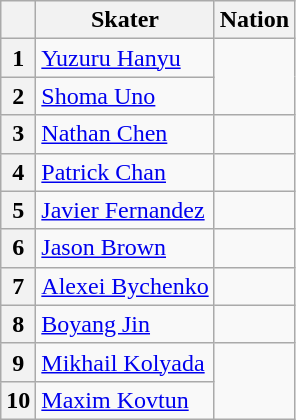<table class="wikitable sortable" style="text-align: left">
<tr>
<th scope="col"></th>
<th scope="col">Skater</th>
<th scope="col">Nation</th>
</tr>
<tr>
<th scope="row">1</th>
<td><a href='#'>Yuzuru Hanyu</a></td>
<td rowspan="2"></td>
</tr>
<tr>
<th scope="row">2</th>
<td><a href='#'>Shoma Uno</a></td>
</tr>
<tr>
<th scope="row">3</th>
<td><a href='#'>Nathan Chen</a></td>
<td></td>
</tr>
<tr>
<th scope="row">4</th>
<td><a href='#'>Patrick Chan</a></td>
<td></td>
</tr>
<tr>
<th scope="row">5</th>
<td><a href='#'>Javier Fernandez</a></td>
<td></td>
</tr>
<tr>
<th scope="row">6</th>
<td><a href='#'>Jason Brown</a></td>
<td></td>
</tr>
<tr>
<th scope="row">7</th>
<td><a href='#'>Alexei Bychenko</a></td>
<td></td>
</tr>
<tr>
<th scope="row">8</th>
<td><a href='#'>Boyang Jin</a></td>
<td></td>
</tr>
<tr>
<th scope="row">9</th>
<td><a href='#'>Mikhail Kolyada</a></td>
<td rowspan="2"></td>
</tr>
<tr>
<th scope="row">10</th>
<td><a href='#'>Maxim Kovtun</a></td>
</tr>
</table>
